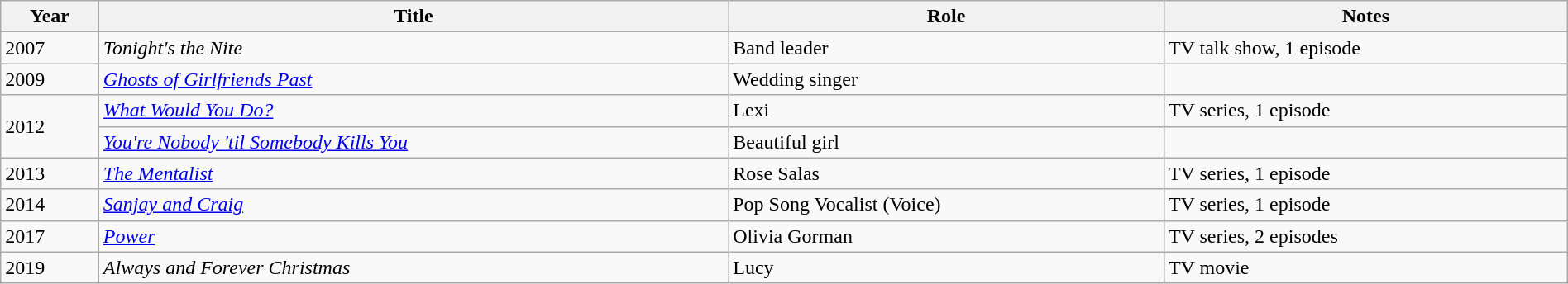<table class="wikitable" style="font-size: 100%; width: 100%;">
<tr>
<th>Year</th>
<th>Title</th>
<th>Role</th>
<th>Notes</th>
</tr>
<tr>
<td>2007</td>
<td><em>Tonight's the Nite</em></td>
<td>Band leader</td>
<td>TV talk show, 1 episode</td>
</tr>
<tr>
<td>2009</td>
<td><em><a href='#'>Ghosts of Girlfriends Past </a></em></td>
<td>Wedding singer</td>
<td></td>
</tr>
<tr>
<td rowspan=2>2012</td>
<td><em><a href='#'>What Would You Do?</a></em></td>
<td>Lexi</td>
<td>TV series, 1 episode</td>
</tr>
<tr>
<td><em><a href='#'>You're Nobody 'til Somebody Kills You </a></em></td>
<td>Beautiful girl</td>
<td></td>
</tr>
<tr>
<td>2013</td>
<td><em><a href='#'>The Mentalist</a></em></td>
<td>Rose Salas</td>
<td>TV series, 1 episode</td>
</tr>
<tr>
<td>2014</td>
<td><em><a href='#'>Sanjay and Craig</a></em></td>
<td>Pop Song Vocalist (Voice)</td>
<td>TV series, 1 episode</td>
</tr>
<tr>
<td>2017</td>
<td><em><a href='#'>Power</a></em></td>
<td>Olivia Gorman</td>
<td>TV series, 2 episodes</td>
</tr>
<tr>
<td>2019</td>
<td><em>Always and Forever Christmas</em></td>
<td>Lucy</td>
<td>TV movie</td>
</tr>
</table>
